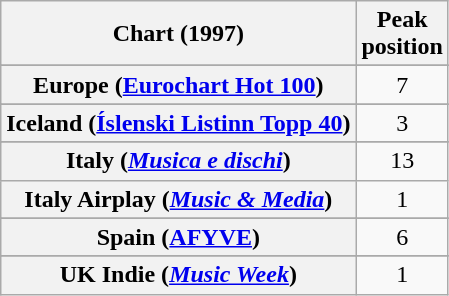<table class="wikitable sortable plainrowheaders" style="text-align:center">
<tr>
<th scope="col">Chart (1997)</th>
<th scope="col">Peak<br>position</th>
</tr>
<tr>
</tr>
<tr>
</tr>
<tr>
<th scope="row">Europe (<a href='#'>Eurochart Hot 100</a>)</th>
<td>7</td>
</tr>
<tr>
</tr>
<tr>
</tr>
<tr>
<th scope="row">Iceland (<a href='#'>Íslenski Listinn Topp 40</a>)</th>
<td>3</td>
</tr>
<tr>
</tr>
<tr>
<th scope="row">Italy (<em><a href='#'>Musica e dischi</a></em>)</th>
<td>13</td>
</tr>
<tr>
<th scope="row">Italy Airplay (<em><a href='#'>Music & Media</a></em>)</th>
<td>1</td>
</tr>
<tr>
</tr>
<tr>
</tr>
<tr>
</tr>
<tr>
</tr>
<tr>
</tr>
<tr>
<th scope="row">Spain (<a href='#'>AFYVE</a>)</th>
<td>6</td>
</tr>
<tr>
</tr>
<tr>
</tr>
<tr>
</tr>
<tr>
<th scope="row">UK Indie (<em><a href='#'>Music Week</a></em>)</th>
<td align=center>1</td>
</tr>
</table>
